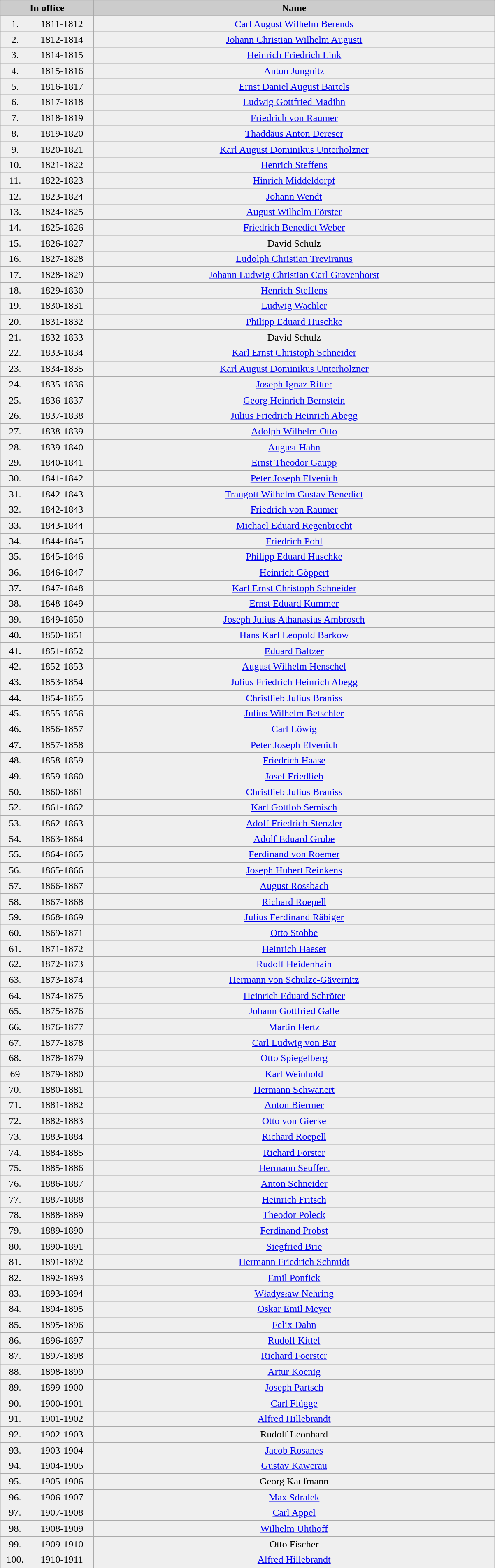<table class="wikitable" width="">
<tr align="center" bgcolor="#CCCCCC">
<td colspan="2" width="14%"><strong>In office</strong></td>
<td width="60%"><strong>Name</strong></td>
</tr>
<tr bgcolor="#EFEFEF">
<td align=center>1.</td>
<td align=center>1811-1812</td>
<td align=center><a href='#'>Carl August Wilhelm Berends</a></td>
</tr>
<tr bgcolor="#EFEFEF">
<td align=center>2.</td>
<td align=center>1812-1814</td>
<td align=center><a href='#'>Johann Christian Wilhelm Augusti</a></td>
</tr>
<tr bgcolor="#EFEFEF">
<td align=center>3.</td>
<td align=center>1814-1815</td>
<td align=center><a href='#'>Heinrich Friedrich Link</a></td>
</tr>
<tr bgcolor="#EFEFEF">
<td align=center>4.</td>
<td align=center>1815-1816</td>
<td align=center><a href='#'>Anton Jungnitz</a></td>
</tr>
<tr bgcolor="#EFEFEF">
<td align=center>5.</td>
<td align=center>1816-1817</td>
<td align=center><a href='#'>Ernst Daniel August Bartels</a></td>
</tr>
<tr bgcolor="#EFEFEF">
<td align=center>6.</td>
<td align=center>1817-1818</td>
<td align=center><a href='#'>Ludwig Gottfried Madihn</a></td>
</tr>
<tr bgcolor="#EFEFEF">
<td align=center>7.</td>
<td align=center>1818-1819</td>
<td align=center><a href='#'>Friedrich von Raumer</a></td>
</tr>
<tr bgcolor="#EFEFEF">
<td align=center>8.</td>
<td align=center>1819-1820</td>
<td align=center><a href='#'>Thaddäus Anton Dereser</a></td>
</tr>
<tr bgcolor="#EFEFEF">
<td align=center>9.</td>
<td align=center>1820-1821</td>
<td align=center><a href='#'>Karl August Dominikus Unterholzner</a></td>
</tr>
<tr bgcolor="#EFEFEF">
<td align=center>10.</td>
<td align=center>1821-1822</td>
<td align=center><a href='#'>Henrich Steffens</a></td>
</tr>
<tr bgcolor="#EFEFEF">
<td align=center>11.</td>
<td align=center>1822-1823</td>
<td align=center><a href='#'>Hinrich Middeldorpf</a></td>
</tr>
<tr bgcolor="#EFEFEF">
<td align=center>12.</td>
<td align=center>1823-1824</td>
<td align=center><a href='#'>Johann Wendt</a></td>
</tr>
<tr bgcolor="#EFEFEF">
<td align=center>13.</td>
<td align=center>1824-1825</td>
<td align=center><a href='#'>August Wilhelm Förster</a></td>
</tr>
<tr bgcolor="#EFEFEF">
<td align=center>14.</td>
<td align=center>1825-1826</td>
<td align=center><a href='#'>Friedrich Benedict Weber</a></td>
</tr>
<tr bgcolor="#EFEFEF">
<td align=center>15.</td>
<td align=center>1826-1827</td>
<td align=center>David Schulz</td>
</tr>
<tr bgcolor="#EFEFEF">
<td align=center>16.</td>
<td align=center>1827-1828</td>
<td align=center><a href='#'>Ludolph Christian Treviranus</a></td>
</tr>
<tr bgcolor="#EFEFEF">
<td align=center>17.</td>
<td align=center>1828-1829</td>
<td align=center><a href='#'>Johann Ludwig Christian Carl Gravenhorst</a></td>
</tr>
<tr bgcolor="#EFEFEF">
<td align=center>18.</td>
<td align=center>1829-1830</td>
<td align=center><a href='#'>Henrich Steffens</a></td>
</tr>
<tr bgcolor="#EFEFEF">
<td align=center>19.</td>
<td align=center>1830-1831</td>
<td align=center><a href='#'>Ludwig Wachler</a></td>
</tr>
<tr bgcolor="#EFEFEF">
<td align=center>20.</td>
<td align=center>1831-1832</td>
<td align=center><a href='#'>Philipp Eduard Huschke</a></td>
</tr>
<tr bgcolor="#EFEFEF">
<td align=center>21.</td>
<td align=center>1832-1833</td>
<td align=center>David Schulz</td>
</tr>
<tr bgcolor="#EFEFEF">
<td align=center>22.</td>
<td align=center>1833-1834</td>
<td align=center><a href='#'>Karl Ernst Christoph Schneider</a></td>
</tr>
<tr bgcolor="#EFEFEF">
<td align=center>23.</td>
<td align=center>1834-1835</td>
<td align=center><a href='#'>Karl August Dominikus Unterholzner</a></td>
</tr>
<tr bgcolor="#EFEFEF">
<td align=center>24.</td>
<td align=center>1835-1836</td>
<td align=center><a href='#'>Joseph Ignaz Ritter</a></td>
</tr>
<tr bgcolor="#EFEFEF">
<td align=center>25.</td>
<td align=center>1836-1837</td>
<td align=center><a href='#'>Georg Heinrich Bernstein</a></td>
</tr>
<tr bgcolor="#EFEFEF">
<td align=center>26.</td>
<td align=center>1837-1838</td>
<td align=center><a href='#'>Julius Friedrich Heinrich Abegg</a></td>
</tr>
<tr bgcolor="#EFEFEF">
<td align=center>27.</td>
<td align=center>1838-1839</td>
<td align=center><a href='#'>Adolph Wilhelm Otto</a></td>
</tr>
<tr bgcolor="#EFEFEF">
<td align=center>28.</td>
<td align=center>1839-1840</td>
<td align=center><a href='#'>August Hahn</a></td>
</tr>
<tr bgcolor="#EFEFEF">
<td align=center>29.</td>
<td align=center>1840-1841</td>
<td align=center><a href='#'>Ernst Theodor Gaupp</a></td>
</tr>
<tr bgcolor="#EFEFEF">
<td align=center>30.</td>
<td align=center>1841-1842</td>
<td align=center><a href='#'>Peter Joseph Elvenich</a></td>
</tr>
<tr bgcolor="#EFEFEF">
<td align=center>31.</td>
<td align=center>1842-1843</td>
<td align=center><a href='#'>Traugott Wilhelm Gustav Benedict</a></td>
</tr>
<tr bgcolor="#EFEFEF">
<td align=center>32.</td>
<td align=center>1842-1843</td>
<td align=center><a href='#'>Friedrich von Raumer</a></td>
</tr>
<tr bgcolor="#EFEFEF">
<td align=center>33.</td>
<td align=center>1843-1844</td>
<td align=center><a href='#'>Michael Eduard Regenbrecht</a></td>
</tr>
<tr bgcolor="#EFEFEF">
<td align=center>34.</td>
<td align=center>1844-1845</td>
<td align=center><a href='#'>Friedrich Pohl</a></td>
</tr>
<tr bgcolor="#EFEFEF">
<td align=center>35.</td>
<td align=center>1845-1846</td>
<td align=center><a href='#'>Philipp Eduard Huschke</a></td>
</tr>
<tr bgcolor="#EFEFEF">
<td align=center>36.</td>
<td align=center>1846-1847</td>
<td align=center><a href='#'>Heinrich Göppert</a></td>
</tr>
<tr bgcolor="#EFEFEF">
<td align=center>37.</td>
<td align=center>1847-1848</td>
<td align=center><a href='#'>Karl Ernst Christoph Schneider</a></td>
</tr>
<tr bgcolor="#EFEFEF">
<td align=center>38.</td>
<td align=center>1848-1849</td>
<td align=center><a href='#'>Ernst Eduard Kummer</a></td>
</tr>
<tr bgcolor="#EFEFEF">
<td align=center>39.</td>
<td align=center>1849-1850</td>
<td align=center><a href='#'>Joseph Julius Athanasius Ambrosch</a></td>
</tr>
<tr bgcolor="#EFEFEF">
<td align=center>40.</td>
<td align=center>1850-1851</td>
<td align=center><a href='#'>Hans Karl Leopold Barkow</a></td>
</tr>
<tr bgcolor="#EFEFEF">
<td align=center>41.</td>
<td align=center>1851-1852</td>
<td align=center><a href='#'>Eduard Baltzer</a></td>
</tr>
<tr bgcolor="#EFEFEF">
<td align=center>42.</td>
<td align=center>1852-1853</td>
<td align=center><a href='#'>August Wilhelm Henschel</a></td>
</tr>
<tr bgcolor="#EFEFEF">
<td align=center>43.</td>
<td align=center>1853-1854</td>
<td align=center><a href='#'>Julius Friedrich Heinrich Abegg</a></td>
</tr>
<tr bgcolor="#EFEFEF">
<td align=center>44.</td>
<td align=center>1854-1855</td>
<td align=center><a href='#'>Christlieb Julius Braniss</a></td>
</tr>
<tr bgcolor="#EFEFEF">
<td align=center>45.</td>
<td align=center>1855-1856</td>
<td align=center><a href='#'>Julius Wilhelm Betschler</a></td>
</tr>
<tr bgcolor="#EFEFEF">
<td align=center>46.</td>
<td align=center>1856-1857</td>
<td align=center><a href='#'>Carl Löwig</a></td>
</tr>
<tr bgcolor="#EFEFEF">
<td align=center>47.</td>
<td align=center>1857-1858</td>
<td align=center><a href='#'>Peter Joseph Elvenich</a></td>
</tr>
<tr bgcolor="#EFEFEF">
<td align=center>48.</td>
<td align=center>1858-1859</td>
<td align=center><a href='#'>Friedrich Haase</a></td>
</tr>
<tr bgcolor="#EFEFEF">
<td align=center>49.</td>
<td align=center>1859-1860</td>
<td align=center><a href='#'>Josef Friedlieb</a></td>
</tr>
<tr bgcolor="#EFEFEF">
<td align=center>50.</td>
<td align=center>1860-1861</td>
<td align=center><a href='#'>Christlieb Julius Braniss</a></td>
</tr>
<tr bgcolor="#EFEFEF">
<td align=center>52.</td>
<td align=center>1861-1862</td>
<td align=center><a href='#'>Karl Gottlob Semisch</a></td>
</tr>
<tr bgcolor="#EFEFEF">
<td align=center>53.</td>
<td align=center>1862-1863</td>
<td align=center><a href='#'>Adolf Friedrich Stenzler</a></td>
</tr>
<tr bgcolor="#EFEFEF">
<td align=center>54.</td>
<td align=center>1863-1864</td>
<td align=center><a href='#'>Adolf Eduard Grube</a></td>
</tr>
<tr bgcolor="#EFEFEF">
<td align=center>55.</td>
<td align=center>1864-1865</td>
<td align=center><a href='#'>Ferdinand von Roemer</a></td>
</tr>
<tr bgcolor="#EFEFEF">
<td align=center>56.</td>
<td align=center>1865-1866</td>
<td align=center><a href='#'>Joseph Hubert Reinkens</a></td>
</tr>
<tr bgcolor="#EFEFEF">
<td align=center>57.</td>
<td align=center>1866-1867</td>
<td align=center><a href='#'>August Rossbach</a></td>
</tr>
<tr bgcolor="#EFEFEF">
<td align=center>58.</td>
<td align=center>1867-1868</td>
<td align=center><a href='#'>Richard Roepell</a></td>
</tr>
<tr bgcolor="#EFEFEF">
<td align=center>59.</td>
<td align=center>1868-1869</td>
<td align=center><a href='#'>Julius Ferdinand Räbiger</a></td>
</tr>
<tr bgcolor="#EFEFEF">
<td align=center>60.</td>
<td align=center>1869-1871</td>
<td align=center><a href='#'>Otto Stobbe</a></td>
</tr>
<tr bgcolor="#EFEFEF">
<td align=center>61.</td>
<td align=center>1871-1872</td>
<td align=center><a href='#'>Heinrich Haeser</a></td>
</tr>
<tr bgcolor="#EFEFEF">
<td align=center>62.</td>
<td align=center>1872-1873</td>
<td align=center><a href='#'>Rudolf Heidenhain</a></td>
</tr>
<tr bgcolor="#EFEFEF">
<td align=center>63.</td>
<td align=center>1873-1874</td>
<td align=center><a href='#'>Hermann von Schulze-Gävernitz</a></td>
</tr>
<tr bgcolor="#EFEFEF">
<td align=center>64.</td>
<td align=center>1874-1875</td>
<td align=center><a href='#'>Heinrich Eduard Schröter</a></td>
</tr>
<tr bgcolor="#EFEFEF">
<td align=center>65.</td>
<td align=center>1875-1876</td>
<td align=center><a href='#'>Johann Gottfried Galle</a></td>
</tr>
<tr bgcolor="#EFEFEF">
<td align=center>66.</td>
<td align=center>1876-1877</td>
<td align=center><a href='#'>Martin Hertz</a></td>
</tr>
<tr bgcolor="#EFEFEF">
<td align=center>67.</td>
<td align=center>1877-1878</td>
<td align=center><a href='#'>Carl Ludwig von Bar</a></td>
</tr>
<tr bgcolor="#EFEFEF">
<td align=center>68.</td>
<td align=center>1878-1879</td>
<td align=center><a href='#'>Otto Spiegelberg</a></td>
</tr>
<tr bgcolor="#EFEFEF">
<td align=center>69</td>
<td align=center>1879-1880</td>
<td align=center><a href='#'>Karl Weinhold</a></td>
</tr>
<tr bgcolor="#EFEFEF">
<td align=center>70.</td>
<td align=center>1880-1881</td>
<td align=center><a href='#'>Hermann Schwanert</a></td>
</tr>
<tr bgcolor="#EFEFEF">
<td align=center>71.</td>
<td align=center>1881-1882</td>
<td align=center><a href='#'>Anton Biermer</a></td>
</tr>
<tr bgcolor="#EFEFEF">
<td align=center>72.</td>
<td align=center>1882-1883</td>
<td align=center><a href='#'>Otto von Gierke</a></td>
</tr>
<tr bgcolor="#EFEFEF">
<td align=center>73.</td>
<td align=center>1883-1884</td>
<td align=center><a href='#'>Richard Roepell</a></td>
</tr>
<tr bgcolor="#EFEFEF">
<td align=center>74.</td>
<td align=center>1884-1885</td>
<td align=center><a href='#'>Richard Förster</a></td>
</tr>
<tr bgcolor="#EFEFEF">
<td align=center>75.</td>
<td align=center>1885-1886</td>
<td align=center><a href='#'>Hermann Seuffert</a></td>
</tr>
<tr bgcolor="#EFEFEF">
<td align=center>76.</td>
<td align=center>1886-1887</td>
<td align=center><a href='#'>Anton Schneider</a></td>
</tr>
<tr bgcolor="#EFEFEF">
<td align=center>77.</td>
<td align=center>1887-1888</td>
<td align=center><a href='#'>Heinrich Fritsch</a></td>
</tr>
<tr bgcolor="#EFEFEF">
<td align=center>78.</td>
<td align=center>1888-1889</td>
<td align=center><a href='#'>Theodor Poleck</a></td>
</tr>
<tr bgcolor="#EFEFEF">
<td align=center>79.</td>
<td align=center>1889-1890</td>
<td align=center><a href='#'>Ferdinand Probst</a></td>
</tr>
<tr bgcolor="#EFEFEF">
<td align=center>80.</td>
<td align=center>1890-1891</td>
<td align=center><a href='#'>Siegfried Brie</a></td>
</tr>
<tr bgcolor="#EFEFEF">
<td align=center>81.</td>
<td align=center>1891-1892</td>
<td align=center><a href='#'>Hermann Friedrich Schmidt</a></td>
</tr>
<tr bgcolor="#EFEFEF">
<td align=center>82.</td>
<td align=center>1892-1893</td>
<td align=center><a href='#'>Emil Ponfick</a></td>
</tr>
<tr bgcolor="#EFEFEF">
<td align=center>83.</td>
<td align=center>1893-1894</td>
<td align=center><a href='#'>Władysław Nehring</a></td>
</tr>
<tr bgcolor="#EFEFEF">
<td align=center>84.</td>
<td align=center>1894-1895</td>
<td align=center><a href='#'>Oskar Emil Meyer</a></td>
</tr>
<tr bgcolor="#EFEFEF">
<td align=center>85.</td>
<td align=center>1895-1896</td>
<td align=center><a href='#'>Felix Dahn</a></td>
</tr>
<tr bgcolor="#EFEFEF">
<td align=center>86.</td>
<td align=center>1896-1897</td>
<td align=center><a href='#'>Rudolf Kittel</a></td>
</tr>
<tr bgcolor="#EFEFEF">
<td align=center>87.</td>
<td align=center>1897-1898</td>
<td align=center><a href='#'>Richard Foerster</a></td>
</tr>
<tr bgcolor="#EFEFEF">
<td align=center>88.</td>
<td align=center>1898-1899</td>
<td align=center><a href='#'>Artur Koenig</a></td>
</tr>
<tr bgcolor="#EFEFEF">
<td align=center>89.</td>
<td align=center>1899-1900</td>
<td align=center><a href='#'>Joseph Partsch</a></td>
</tr>
<tr bgcolor="#EFEFEF">
<td align=center>90.</td>
<td align=center>1900-1901</td>
<td align=center><a href='#'>Carl Flügge</a></td>
</tr>
<tr bgcolor="#EFEFEF">
<td align=center>91.</td>
<td align=center>1901-1902</td>
<td align=center><a href='#'>Alfred Hillebrandt</a></td>
</tr>
<tr bgcolor="#EFEFEF">
<td align=center>92.</td>
<td align=center>1902-1903</td>
<td align=center>Rudolf Leonhard</td>
</tr>
<tr bgcolor="#EFEFEF">
<td align=center>93.</td>
<td align=center>1903-1904</td>
<td align=center><a href='#'>Jacob Rosanes</a></td>
</tr>
<tr bgcolor="#EFEFEF">
<td align=center>94.</td>
<td align=center>1904-1905</td>
<td align=center><a href='#'>Gustav Kawerau</a></td>
</tr>
<tr bgcolor="#EFEFEF">
<td align=center>95.</td>
<td align=center>1905-1906</td>
<td align=center>Georg Kaufmann</td>
</tr>
<tr bgcolor="#EFEFEF">
<td align=center>96.</td>
<td align=center>1906-1907</td>
<td align=center><a href='#'>Max Sdralek</a></td>
</tr>
<tr bgcolor="#EFEFEF">
<td align=center>97.</td>
<td align=center>1907-1908</td>
<td align=center><a href='#'>Carl Appel</a></td>
</tr>
<tr bgcolor="#EFEFEF">
<td align=center>98.</td>
<td align=center>1908-1909</td>
<td align=center><a href='#'>Wilhelm Uhthoff</a></td>
</tr>
<tr bgcolor="#EFEFEF">
<td align=center>99.</td>
<td align=center>1909-1910</td>
<td align=center>Otto Fischer</td>
</tr>
<tr bgcolor="#EFEFEF">
<td align=center>100.</td>
<td align=center>1910-1911</td>
<td align=center><a href='#'>Alfred Hillebrandt</a></td>
</tr>
</table>
